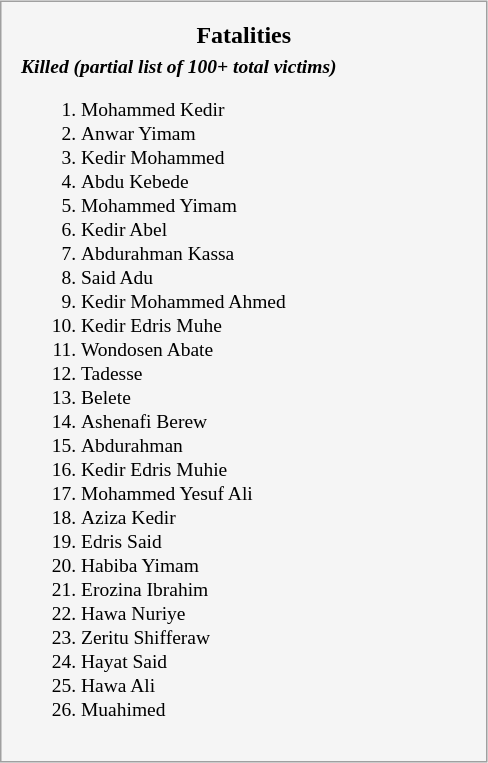<table style="float:right; margin:1em; width:25em; border:1px solid #a0a0a0; padding:10px; background:#f5f5f5; text-align:left; font-size:small;">
<tr style="text-align:center; font-size:medium;">
<td><strong>Fatalities</strong></td>
</tr>
<tr>
<td><strong><em>Killed (partial list of 100+ total victims)</em></strong><br><ol><li>Mohammed Kedir</li><li>Anwar Yimam</li><li>Kedir Mohammed</li><li>Abdu Kebede</li><li>Mohammed Yimam</li><li>Kedir Abel</li><li>Abdurahman Kassa</li><li>Said Adu</li><li>Kedir Mohammed Ahmed</li><li>Kedir Edris Muhe</li><li>Wondosen Abate</li><li>Tadesse</li><li>Belete</li><li>Ashenafi Berew</li><li>Abdurahman</li><li>Kedir Edris Muhie</li><li>Mohammed Yesuf Ali</li><li>Aziza Kedir</li><li>Edris Said</li><li>Habiba Yimam</li><li>Erozina Ibrahim</li><li>Hawa Nuriye</li><li>Zeritu Shifferaw</li><li>Hayat Said</li><li>Hawa Ali</li><li>Muahimed</li></ol></td>
</tr>
</table>
